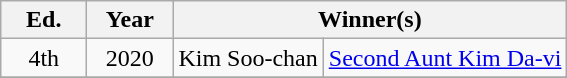<table class="wikitable" style="text-align:center">
<tr>
<th width="50">Ed.</th>
<th width="50">Year</th>
<th colspan="2" width="250">Winner(s)</th>
</tr>
<tr>
<td>4th</td>
<td>2020</td>
<td>Kim Soo-chan</td>
<td><a href='#'>Second Aunt Kim Da-vi</a></td>
</tr>
<tr>
</tr>
</table>
